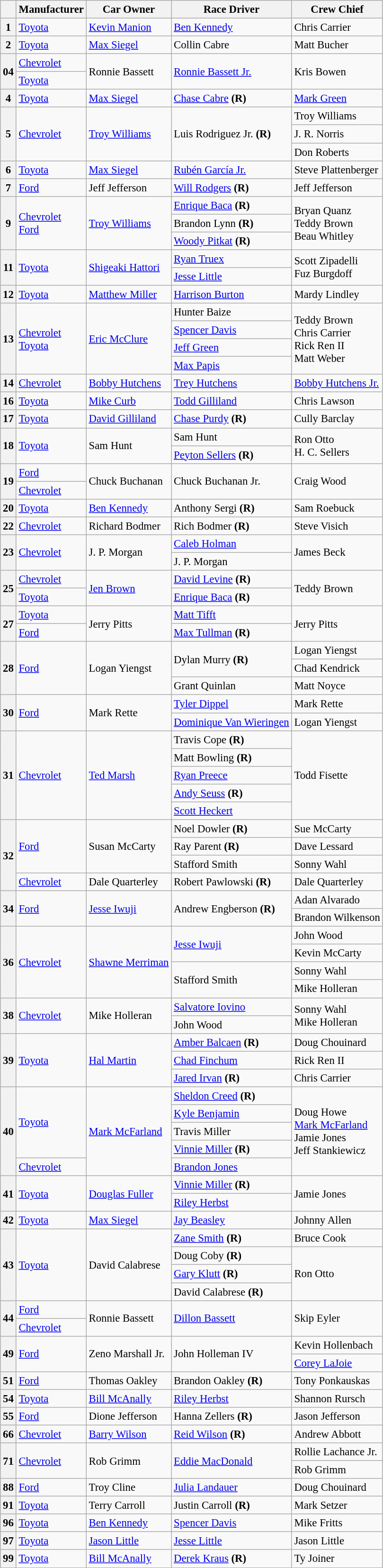<table class="wikitable" style="font-size: 95%;">
<tr>
<th></th>
<th>Manufacturer</th>
<th>Car Owner</th>
<th>Race Driver</th>
<th>Crew Chief</th>
</tr>
<tr>
<th>1</th>
<td><a href='#'>Toyota</a></td>
<td><a href='#'>Kevin Manion</a></td>
<td><a href='#'>Ben Kennedy</a> <small></small></td>
<td>Chris Carrier</td>
</tr>
<tr>
<th>2</th>
<td><a href='#'>Toyota</a></td>
<td><a href='#'>Max Siegel</a></td>
<td>Collin Cabre</td>
<td>Matt Bucher</td>
</tr>
<tr>
<th rowspan=2>04</th>
<td><a href='#'>Chevrolet</a> <small></small></td>
<td rowspan=2>Ronnie Bassett</td>
<td rowspan=2><a href='#'>Ronnie Bassett Jr.</a></td>
<td rowspan=2>Kris Bowen</td>
</tr>
<tr>
<td><a href='#'>Toyota</a> <small></small></td>
</tr>
<tr>
<th>4</th>
<td><a href='#'>Toyota</a></td>
<td><a href='#'>Max Siegel</a></td>
<td><a href='#'>Chase Cabre</a> <strong>(R)</strong></td>
<td><a href='#'>Mark Green</a></td>
</tr>
<tr>
<th rowspan=3>5</th>
<td rowspan=3><a href='#'>Chevrolet</a></td>
<td rowspan=3><a href='#'>Troy Williams</a></td>
<td rowspan=3>Luis Rodriguez Jr. <strong>(R)</strong> <small></small></td>
<td>Troy Williams <small></small></td>
</tr>
<tr>
<td>J. R. Norris <small></small></td>
</tr>
<tr>
<td>Don Roberts <small></small></td>
</tr>
<tr>
<th>6</th>
<td><a href='#'>Toyota</a></td>
<td><a href='#'>Max Siegel</a></td>
<td><a href='#'>Rubén García Jr.</a></td>
<td>Steve Plattenberger</td>
</tr>
<tr>
<th>7</th>
<td><a href='#'>Ford</a></td>
<td>Jeff Jefferson</td>
<td><a href='#'>Will Rodgers</a> <strong>(R)</strong> <small></small></td>
<td>Jeff Jefferson</td>
</tr>
<tr>
<th rowspan=3>9</th>
<td rowspan=3><a href='#'>Chevrolet</a> <small></small><br><a href='#'>Ford</a> <small></small></td>
<td rowspan=3><a href='#'>Troy Williams</a></td>
<td><a href='#'>Enrique Baca</a> <strong>(R)</strong> <small></small></td>
<td rowspan=3>Bryan Quanz <small></small><br>Teddy Brown <small></small><br>Beau Whitley <small></small></td>
</tr>
<tr>
<td>Brandon Lynn <strong>(R)</strong> <small></small></td>
</tr>
<tr>
<td><a href='#'>Woody Pitkat</a> <strong>(R)</strong> <small></small></td>
</tr>
<tr>
<th rowspan=2>11</th>
<td rowspan=2><a href='#'>Toyota</a></td>
<td rowspan=2><a href='#'>Shigeaki Hattori</a></td>
<td><a href='#'>Ryan Truex</a> <small></small></td>
<td rowspan=2>Scott Zipadelli <small></small><br>Fuz Burgdoff <small></small></td>
</tr>
<tr>
<td><a href='#'>Jesse Little</a> <small></small></td>
</tr>
<tr>
<th>12</th>
<td><a href='#'>Toyota</a></td>
<td><a href='#'>Matthew Miller</a></td>
<td><a href='#'>Harrison Burton</a></td>
<td>Mardy Lindley</td>
</tr>
<tr>
<th rowspan=4>13</th>
<td rowspan=4><a href='#'>Chevrolet</a> <small></small><br><a href='#'>Toyota</a> <small></small></td>
<td rowspan=4><a href='#'>Eric McClure</a></td>
<td>Hunter Baize <small></small></td>
<td rowspan=4>Teddy Brown <small></small><br>Chris Carrier <small></small><br>Rick Ren II <small></small><br>Matt Weber <small></small></td>
</tr>
<tr>
<td><a href='#'>Spencer Davis</a> <small></small></td>
</tr>
<tr>
<td><a href='#'>Jeff Green</a> <small></small></td>
</tr>
<tr>
<td><a href='#'>Max Papis</a> <small></small></td>
</tr>
<tr>
<th>14</th>
<td><a href='#'>Chevrolet</a></td>
<td><a href='#'>Bobby Hutchens</a></td>
<td><a href='#'>Trey Hutchens</a> <small></small></td>
<td><a href='#'>Bobby Hutchens Jr.</a></td>
</tr>
<tr>
<th>16</th>
<td><a href='#'>Toyota</a></td>
<td><a href='#'>Mike Curb</a></td>
<td><a href='#'>Todd Gilliland</a></td>
<td>Chris Lawson</td>
</tr>
<tr>
<th>17</th>
<td><a href='#'>Toyota</a></td>
<td><a href='#'>David Gilliland</a></td>
<td><a href='#'>Chase Purdy</a> <strong>(R)</strong></td>
<td>Cully Barclay</td>
</tr>
<tr>
<th rowspan=2>18</th>
<td rowspan=2><a href='#'>Toyota</a></td>
<td rowspan=2>Sam Hunt</td>
<td>Sam Hunt <small></small></td>
<td rowspan=2>Ron Otto <small></small><br>H. C. Sellers <small></small></td>
</tr>
<tr>
<td><a href='#'>Peyton Sellers</a> <strong>(R)</strong> <small></small></td>
</tr>
<tr>
<th rowspan=2>19</th>
<td><a href='#'>Ford</a> <small></small></td>
<td rowspan=2>Chuck Buchanan</td>
<td rowspan=2>Chuck Buchanan Jr. <small></small></td>
<td rowspan=2>Craig Wood</td>
</tr>
<tr>
<td><a href='#'>Chevrolet</a> <small></small></td>
</tr>
<tr>
<th>20</th>
<td><a href='#'>Toyota</a></td>
<td><a href='#'>Ben Kennedy</a></td>
<td>Anthony Sergi <strong>(R)</strong> <small></small></td>
<td>Sam Roebuck</td>
</tr>
<tr>
<th>22</th>
<td><a href='#'>Chevrolet</a></td>
<td>Richard Bodmer</td>
<td>Rich Bodmer <strong>(R)</strong> <small></small></td>
<td>Steve Visich</td>
</tr>
<tr>
<th rowspan=2>23</th>
<td rowspan=2><a href='#'>Chevrolet</a></td>
<td rowspan=2>J. P. Morgan</td>
<td><a href='#'>Caleb Holman</a> <small></small></td>
<td rowspan=2>James Beck</td>
</tr>
<tr>
<td>J. P. Morgan <small></small></td>
</tr>
<tr>
<th rowspan=2>25</th>
<td><a href='#'>Chevrolet</a> <small></small></td>
<td rowspan=2><a href='#'>Jen Brown</a></td>
<td><a href='#'>David Levine</a> <strong>(R)</strong> <small></small></td>
<td rowspan=2>Teddy Brown</td>
</tr>
<tr>
<td><a href='#'>Toyota</a> <small></small></td>
<td><a href='#'>Enrique Baca</a> <strong>(R)</strong> <small></small></td>
</tr>
<tr>
<th rowspan=2>27</th>
<td><a href='#'>Toyota</a> <small></small></td>
<td rowspan=2>Jerry Pitts</td>
<td><a href='#'>Matt Tifft</a> <small></small></td>
<td rowspan=2>Jerry Pitts</td>
</tr>
<tr>
<td><a href='#'>Ford</a> <small></small></td>
<td><a href='#'>Max Tullman</a> <strong>(R)</strong> <small></small></td>
</tr>
<tr>
<th rowspan=3>28</th>
<td rowspan=3><a href='#'>Ford</a></td>
<td rowspan=3>Logan Yiengst</td>
<td rowspan=2>Dylan Murry <strong>(R)</strong> <small></small></td>
<td>Logan Yiengst <small></small></td>
</tr>
<tr>
<td>Chad Kendrick <small></small></td>
</tr>
<tr>
<td>Grant Quinlan <small></small></td>
<td>Matt Noyce <small></small></td>
</tr>
<tr>
<th rowspan=2>30</th>
<td rowspan=2><a href='#'>Ford</a></td>
<td rowspan=2>Mark Rette</td>
<td><a href='#'>Tyler Dippel</a> <small></small></td>
<td>Mark Rette <small></small></td>
</tr>
<tr>
<td><a href='#'>Dominique Van Wieringen</a> <small></small></td>
<td>Logan Yiengst <small></small></td>
</tr>
<tr>
<th rowspan=5>31</th>
<td rowspan=5><a href='#'>Chevrolet</a></td>
<td rowspan=5><a href='#'>Ted Marsh</a></td>
<td>Travis Cope <strong>(R)</strong> <small></small></td>
<td rowspan=5>Todd Fisette</td>
</tr>
<tr>
<td>Matt Bowling <strong>(R)</strong> <small></small></td>
</tr>
<tr>
<td><a href='#'>Ryan Preece</a> <small></small></td>
</tr>
<tr>
<td><a href='#'>Andy Seuss</a> <strong>(R)</strong> <small></small></td>
</tr>
<tr>
<td><a href='#'>Scott Heckert</a> <small></small></td>
</tr>
<tr>
<th rowspan=4>32</th>
<td rowspan=3><a href='#'>Ford</a> <small></small></td>
<td rowspan=3>Susan McCarty <small></small></td>
<td>Noel Dowler <strong>(R)</strong> <small></small></td>
<td>Sue McCarty <small></small></td>
</tr>
<tr>
<td>Ray Parent <strong>(R)</strong> <small></small></td>
<td>Dave Lessard <small></small></td>
</tr>
<tr>
<td>Stafford Smith <small></small></td>
<td>Sonny Wahl <small></small></td>
</tr>
<tr>
<td><a href='#'>Chevrolet</a> <small></small></td>
<td>Dale Quarterley <small></small></td>
<td>Robert Pawlowski <strong>(R)</strong> <small></small></td>
<td>Dale Quarterley <small></small></td>
</tr>
<tr>
<th rowspan=2>34</th>
<td rowspan=2><a href='#'>Ford</a></td>
<td rowspan=2><a href='#'>Jesse Iwuji</a></td>
<td rowspan=2>Andrew Engberson <strong>(R)</strong> <small></small></td>
<td>Adan Alvarado <small></small></td>
</tr>
<tr>
<td>Brandon Wilkenson <small></small></td>
</tr>
<tr>
<th rowspan=4>36</th>
<td rowspan=4><a href='#'>Chevrolet</a></td>
<td rowspan=4><a href='#'>Shawne Merriman</a></td>
<td rowspan=2><a href='#'>Jesse Iwuji</a> <small></small></td>
<td>John Wood <small></small></td>
</tr>
<tr>
<td>Kevin McCarty <small></small></td>
</tr>
<tr>
<td rowspan=2>Stafford Smith <small></small></td>
<td>Sonny Wahl <small></small></td>
</tr>
<tr>
<td>Mike Holleran <small></small></td>
</tr>
<tr>
<th rowspan=2>38</th>
<td rowspan=2><a href='#'>Chevrolet</a></td>
<td rowspan=2>Mike Holleran</td>
<td><a href='#'>Salvatore Iovino</a> <small></small></td>
<td rowspan=2>Sonny Wahl <small></small><br>Mike Holleran <small></small></td>
</tr>
<tr>
<td>John Wood <small></small></td>
</tr>
<tr>
<th rowspan=3>39</th>
<td rowspan=3><a href='#'>Toyota</a></td>
<td rowspan=3><a href='#'>Hal Martin</a></td>
<td><a href='#'>Amber Balcaen</a> <strong>(R)</strong> <small></small></td>
<td>Doug Chouinard <small></small></td>
</tr>
<tr>
<td><a href='#'>Chad Finchum</a> <small></small></td>
<td>Rick Ren II <small></small></td>
</tr>
<tr>
<td><a href='#'>Jared Irvan</a> <strong>(R)</strong> <small></small></td>
<td>Chris Carrier <small></small></td>
</tr>
<tr>
<th rowspan=5>40</th>
<td rowspan=4><a href='#'>Toyota</a> <small></small></td>
<td rowspan=5><a href='#'>Mark McFarland</a></td>
<td><a href='#'>Sheldon Creed</a> <strong>(R)</strong> <small></small></td>
<td rowspan=5>Doug Howe <small></small><br><a href='#'>Mark McFarland</a> <small></small><br>Jamie Jones <small></small><br>Jeff Stankiewicz <small></small></td>
</tr>
<tr>
<td><a href='#'>Kyle Benjamin</a> <small></small></td>
</tr>
<tr>
<td>Travis Miller <small></small></td>
</tr>
<tr>
<td><a href='#'>Vinnie Miller</a> <strong>(R)</strong> <small></small></td>
</tr>
<tr>
<td><a href='#'>Chevrolet</a> <small></small></td>
<td><a href='#'>Brandon Jones</a> <small></small></td>
</tr>
<tr>
<th rowspan=2>41</th>
<td rowspan=2><a href='#'>Toyota</a></td>
<td rowspan=2><a href='#'>Douglas Fuller</a></td>
<td><a href='#'>Vinnie Miller</a> <strong>(R)</strong> <small></small></td>
<td rowspan=2>Jamie Jones</td>
</tr>
<tr>
<td><a href='#'>Riley Herbst</a> <small></small></td>
</tr>
<tr>
<th>42</th>
<td><a href='#'>Toyota</a></td>
<td><a href='#'>Max Siegel</a></td>
<td><a href='#'>Jay Beasley</a></td>
<td>Johnny Allen</td>
</tr>
<tr>
<th rowspan=4>43</th>
<td rowspan=4><a href='#'>Toyota</a></td>
<td rowspan=4>David Calabrese</td>
<td><a href='#'>Zane Smith</a> <strong>(R)</strong> <small></small></td>
<td>Bruce Cook <small></small></td>
</tr>
<tr>
<td>Doug Coby <strong>(R)</strong> <small></small></td>
<td rowspan=3>Ron Otto <small></small></td>
</tr>
<tr>
<td><a href='#'>Gary Klutt</a> <strong>(R)</strong> <small></small></td>
</tr>
<tr>
<td>David Calabrese <strong>(R)</strong> <small></small></td>
</tr>
<tr>
<th rowspan=2>44</th>
<td><a href='#'>Ford</a> <small></small></td>
<td rowspan=2>Ronnie Bassett</td>
<td rowspan=2><a href='#'>Dillon Bassett</a></td>
<td rowspan=2>Skip Eyler</td>
</tr>
<tr>
<td><a href='#'>Chevrolet</a> <small></small></td>
</tr>
<tr>
<th rowspan=2>49</th>
<td rowspan=2><a href='#'>Ford</a></td>
<td rowspan=2>Zeno Marshall Jr.</td>
<td rowspan=2>John Holleman IV <small></small></td>
<td>Kevin Hollenbach <small></small></td>
</tr>
<tr>
<td><a href='#'>Corey LaJoie</a> <small></small></td>
</tr>
<tr>
<th>51</th>
<td><a href='#'>Ford</a></td>
<td>Thomas Oakley</td>
<td>Brandon Oakley <strong>(R)</strong> <small></small></td>
<td>Tony Ponkauskas</td>
</tr>
<tr>
<th>54</th>
<td><a href='#'>Toyota</a></td>
<td><a href='#'>Bill McAnally</a></td>
<td><a href='#'>Riley Herbst</a> <small></small></td>
<td>Shannon Rursch</td>
</tr>
<tr>
<th>55</th>
<td><a href='#'>Ford</a></td>
<td>Dione Jefferson</td>
<td>Hanna Zellers <strong>(R)</strong> <small></small></td>
<td>Jason Jefferson</td>
</tr>
<tr>
<th>66</th>
<td><a href='#'>Chevrolet</a></td>
<td><a href='#'>Barry Wilson</a></td>
<td><a href='#'>Reid Wilson</a> <strong>(R)</strong> <small></small></td>
<td>Andrew Abbott</td>
</tr>
<tr>
<th rowspan=2>71</th>
<td rowspan=2><a href='#'>Chevrolet</a></td>
<td rowspan=2>Rob Grimm</td>
<td rowspan=2><a href='#'>Eddie MacDonald</a> <small></small></td>
<td>Rollie Lachance Jr. <small></small></td>
</tr>
<tr>
<td>Rob Grimm <small></small></td>
</tr>
<tr>
<th>88</th>
<td><a href='#'>Ford</a></td>
<td>Troy Cline</td>
<td><a href='#'>Julia Landauer</a> <small></small></td>
<td>Doug Chouinard</td>
</tr>
<tr>
<th>91</th>
<td><a href='#'>Toyota</a></td>
<td>Terry Carroll</td>
<td>Justin Carroll <strong>(R)</strong> <small></small></td>
<td>Mark Setzer</td>
</tr>
<tr>
<th>96</th>
<td><a href='#'>Toyota</a></td>
<td><a href='#'>Ben Kennedy</a></td>
<td><a href='#'>Spencer Davis</a> <small></small></td>
<td>Mike Fritts</td>
</tr>
<tr>
<th>97</th>
<td><a href='#'>Toyota</a></td>
<td><a href='#'>Jason Little</a></td>
<td><a href='#'>Jesse Little</a> <small></small></td>
<td>Jason Little</td>
</tr>
<tr>
<th>99</th>
<td><a href='#'>Toyota</a></td>
<td><a href='#'>Bill McAnally</a></td>
<td><a href='#'>Derek Kraus</a> <strong>(R)</strong> <small></small></td>
<td>Ty Joiner</td>
</tr>
</table>
